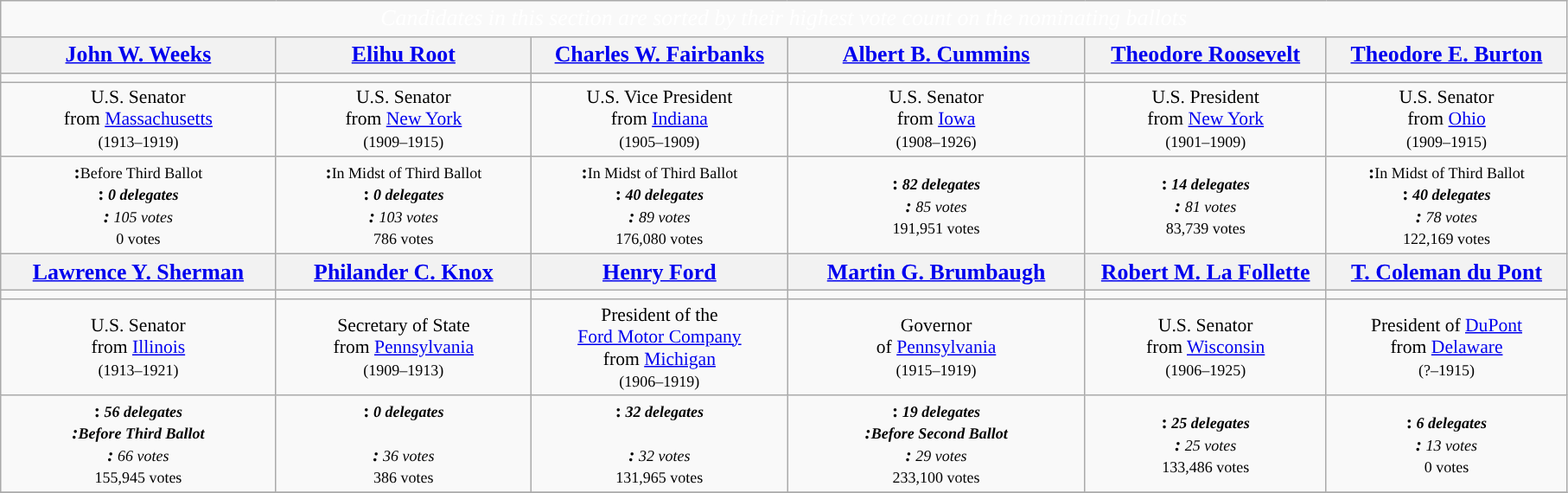<table class="wikitable" style="font-size:90%">
<tr>
<td colspan="6" style="text-align:center; width:1200px; font-size:120%; color:white; background:"><em>Candidates in this section are sorted by their highest vote count on the nominating ballots</em></td>
</tr>
<tr>
<th scope="col" style="width:3em; font-size:120%;"><a href='#'>John W. Weeks</a></th>
<th scope="col" style="width:3em; font-size:120%;"><a href='#'>Elihu Root</a></th>
<th scope="col" style="width:3em; font-size:120%;"><a href='#'>Charles W. Fairbanks</a></th>
<th scope="col" style="width:3em; font-size:120%;"><a href='#'>Albert B. Cummins</a></th>
<th scope="col" style="width:3em; font-size:120%;"><a href='#'>Theodore Roosevelt</a></th>
<th scope="col" style="width:3em; font-size:120%;"><a href='#'>Theodore E. Burton</a></th>
</tr>
<tr>
<td></td>
<td></td>
<td></td>
<td></td>
<td></td>
<td></td>
</tr>
<tr style="text-align:center">
<td>U.S. Senator<br>from <a href='#'>Massachusetts</a><br><small>(1913–1919)</small></td>
<td>U.S. Senator<br>from <a href='#'>New York</a><br><small>(1909–1915)</small></td>
<td>U.S. Vice President<br>from <a href='#'>Indiana</a><br><small>(1905–1909)</small></td>
<td>U.S. Senator<br>from <a href='#'>Iowa</a><br><small>(1908–1926)</small></td>
<td>U.S. President<br>from <a href='#'>New York</a><br><small>(1901–1909)</small></td>
<td>U.S. Senator<br>from <a href='#'>Ohio</a><br><small>(1909–1915)</small></td>
</tr>
<tr style="text-align:center">
<td><strong>:</strong><small>Before Third Ballot</small><br><strong>:<strong><em><small> 0 delegates</small><em><br></strong>:</em></strong><small> 105 votes</small></em><br><small>0 votes</small></td>
<td><strong>:</strong><small>In Midst of Third Ballot</small><br><strong>:<strong><em><small> 0 delegates</small><em><br></strong>:</em></strong><small> 103 votes</small></em><br><small>786 votes</small></td>
<td><strong>:</strong><small>In Midst of Third Ballot</small><br><strong>:<strong><em><small> 40 delegates</small><em><br></strong>:</em></strong><small> 89 votes</small></em><br><small>176,080 votes</small></td>
<td><strong>:<strong><em><small> 82 delegates</small><em><br></strong>:</em></strong><small> 85 votes</small></em><br><small>191,951 votes</small></td>
<td><strong>:<strong><em><small> 14 delegates</small><em><br></strong>:</em></strong><small> 81 votes</small></em><br><small>83,739 votes</small></td>
<td><strong>:</strong><small>In Midst of Third Ballot</small><br><strong>:<strong><em><small> 40 delegates</small><em><br></strong>:</em></strong><small> 78 votes</small></em><br><small>122,169 votes</small></td>
</tr>
<tr>
<th scope="col" style="width:3em; font-size:120%;"><a href='#'>Lawrence Y. Sherman</a></th>
<th scope="col" style="width:3em; font-size:120%;"><a href='#'>Philander C. Knox</a></th>
<th scope="col" style="width:3em; font-size:120%;"><a href='#'>Henry Ford</a></th>
<th scope="col" style="width:3em; font-size:120%;"><a href='#'>Martin G. Brumbaugh</a></th>
<th scope="col" style="width:3em; font-size:120%;"><a href='#'>Robert M. La Follette</a></th>
<th scope="col" style="width:3em; font-size:120%;"><a href='#'>T. Coleman du Pont</a></th>
</tr>
<tr>
<td></td>
<td></td>
<td></td>
<td></td>
<td></td>
<td></td>
</tr>
<tr style="text-align:center">
<td>U.S. Senator<br>from <a href='#'>Illinois</a><br><small>(1913–1921)</small></td>
<td>Secretary of State<br>from <a href='#'>Pennsylvania</a><br><small>(1909–1913)</small></td>
<td>President of the<br><a href='#'>Ford Motor Company</a><br>from <a href='#'>Michigan</a><br><small>(1906–1919)</small></td>
<td>Governor<br>of <a href='#'>Pennsylvania</a><br><small>(1915–1919)</small></td>
<td>U.S. Senator<br>from <a href='#'>Wisconsin</a><br><small>(1906–1925)</small></td>
<td>President of <a href='#'>DuPont</a><br>from <a href='#'>Delaware</a><br><small>(?–1915)</small></td>
</tr>
<tr style="text-align:center">
<td><strong>:<strong><em><small> 56 delegates</small><em><br></strong>:<strong><small>Before Third Ballot</small><br></strong>:</em></strong><small> 66 votes</small></em><br><small>155,945 votes</small></td>
<td><strong>:<strong><em><small> 0 delegates</small><em><br></strong><strong><br></strong>:</em></strong><small> 36 votes</small></em><br><small>386 votes</small></td>
<td><strong>:<strong><em><small> 32 delegates</small><em><br></strong><strong><br></strong>:</em></strong><small> 32 votes</small></em><br><small>131,965 votes</small></td>
<td><strong>:<strong><em><small> 19 delegates</small><em><br></strong>:<strong><small>Before Second Ballot</small><br></strong>:</em></strong><small> 29 votes</small></em><br><small>233,100 votes</small></td>
<td><strong>:<strong><em><small> 25 delegates</small><em><br></strong>:</em></strong><small> 25 votes</small></em><br><small>133,486 votes</small></td>
<td><strong>:<strong><em><small> 6 delegates</small><em><br></strong>:</em></strong><small> 13 votes</small></em><br><small>0 votes</small></td>
</tr>
<tr>
</tr>
</table>
